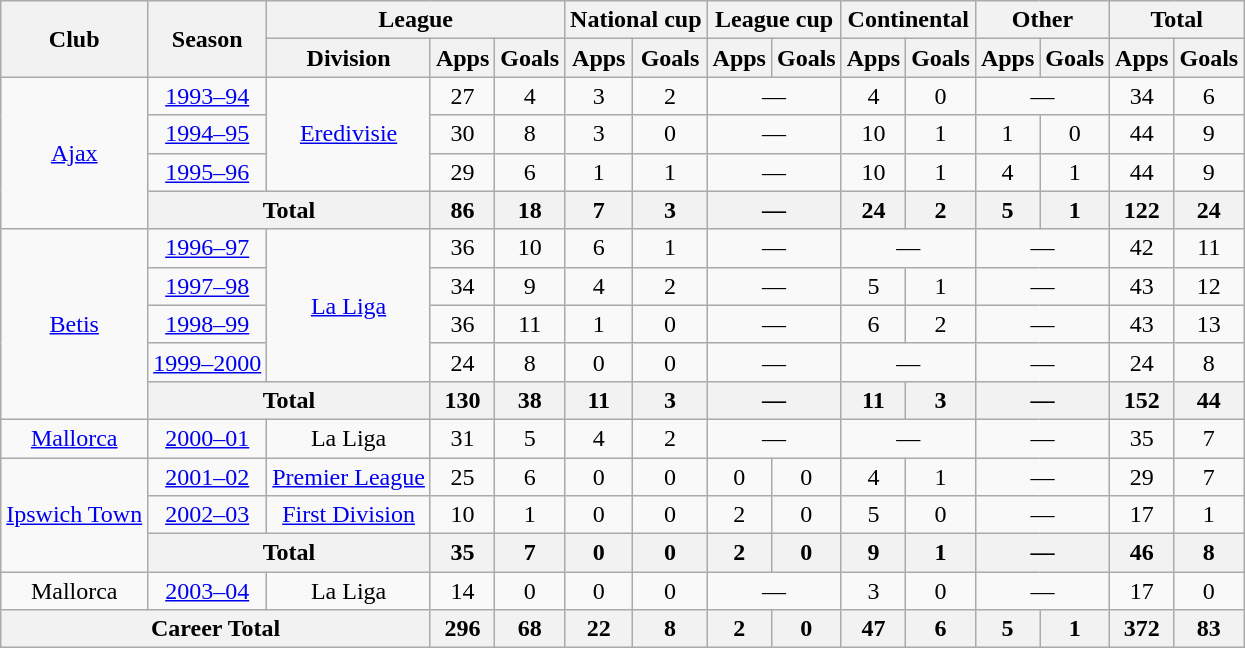<table class="wikitable" style="text-align:center">
<tr>
<th rowspan="2">Club</th>
<th rowspan="2">Season</th>
<th colspan="3">League</th>
<th colspan="2">National cup</th>
<th colspan="2">League cup</th>
<th colspan="2">Continental</th>
<th colspan="2">Other</th>
<th colspan="2">Total</th>
</tr>
<tr>
<th>Division</th>
<th>Apps</th>
<th>Goals</th>
<th>Apps</th>
<th>Goals</th>
<th>Apps</th>
<th>Goals</th>
<th>Apps</th>
<th>Goals</th>
<th>Apps</th>
<th>Goals</th>
<th>Apps</th>
<th>Goals</th>
</tr>
<tr>
<td rowspan="4"><a href='#'>Ajax</a></td>
<td><a href='#'>1993–94</a></td>
<td rowspan="3"><a href='#'>Eredivisie</a></td>
<td>27</td>
<td>4</td>
<td>3</td>
<td>2</td>
<td colspan="2">—</td>
<td>4</td>
<td>0</td>
<td colspan="2">—</td>
<td>34</td>
<td>6</td>
</tr>
<tr>
<td><a href='#'>1994–95</a></td>
<td>30</td>
<td>8</td>
<td>3</td>
<td>0</td>
<td colspan="2">—</td>
<td>10</td>
<td>1</td>
<td>1</td>
<td>0</td>
<td>44</td>
<td>9</td>
</tr>
<tr>
<td><a href='#'>1995–96</a></td>
<td>29</td>
<td>6</td>
<td>1</td>
<td>1</td>
<td colspan="2">—</td>
<td>10</td>
<td>1</td>
<td>4</td>
<td>1</td>
<td>44</td>
<td>9</td>
</tr>
<tr>
<th colspan="2">Total</th>
<th>86</th>
<th>18</th>
<th>7</th>
<th>3</th>
<th colspan="2">—</th>
<th>24</th>
<th>2</th>
<th>5</th>
<th>1</th>
<th>122</th>
<th>24</th>
</tr>
<tr>
<td rowspan="5"><a href='#'>Betis</a></td>
<td><a href='#'>1996–97</a></td>
<td rowspan="4"><a href='#'>La Liga</a></td>
<td>36</td>
<td>10</td>
<td>6</td>
<td>1</td>
<td colspan="2">—</td>
<td colspan="2">—</td>
<td colspan="2">—</td>
<td>42</td>
<td>11</td>
</tr>
<tr>
<td><a href='#'>1997–98</a></td>
<td>34</td>
<td>9</td>
<td>4</td>
<td>2</td>
<td colspan="2">—</td>
<td>5</td>
<td>1</td>
<td colspan="2">—</td>
<td>43</td>
<td>12</td>
</tr>
<tr>
<td><a href='#'>1998–99</a></td>
<td>36</td>
<td>11</td>
<td>1</td>
<td>0</td>
<td colspan="2">—</td>
<td>6</td>
<td>2</td>
<td colspan="2">—</td>
<td>43</td>
<td>13</td>
</tr>
<tr>
<td><a href='#'>1999–2000</a></td>
<td>24</td>
<td>8</td>
<td>0</td>
<td>0</td>
<td colspan="2">—</td>
<td colspan="2">—</td>
<td colspan="2">—</td>
<td>24</td>
<td>8</td>
</tr>
<tr>
<th colspan="2">Total</th>
<th>130</th>
<th>38</th>
<th>11</th>
<th>3</th>
<th colspan="2">—</th>
<th>11</th>
<th>3</th>
<th colspan="2">—</th>
<th>152</th>
<th>44</th>
</tr>
<tr>
<td><a href='#'>Mallorca</a></td>
<td><a href='#'>2000–01</a></td>
<td>La Liga</td>
<td>31</td>
<td>5</td>
<td>4</td>
<td>2</td>
<td colspan="2">—</td>
<td colspan="2">—</td>
<td colspan="2">—</td>
<td>35</td>
<td>7</td>
</tr>
<tr>
<td rowspan="3"><a href='#'>Ipswich Town</a></td>
<td><a href='#'>2001–02</a></td>
<td><a href='#'>Premier League</a></td>
<td>25</td>
<td>6</td>
<td>0</td>
<td>0</td>
<td>0</td>
<td>0</td>
<td>4</td>
<td>1</td>
<td colspan="2">—</td>
<td>29</td>
<td>7</td>
</tr>
<tr>
<td><a href='#'>2002–03</a></td>
<td><a href='#'>First Division</a></td>
<td>10</td>
<td>1</td>
<td>0</td>
<td>0</td>
<td>2</td>
<td>0</td>
<td>5</td>
<td>0</td>
<td colspan="2">—</td>
<td>17</td>
<td>1</td>
</tr>
<tr>
<th colspan="2">Total</th>
<th>35</th>
<th>7</th>
<th>0</th>
<th>0</th>
<th>2</th>
<th>0</th>
<th>9</th>
<th>1</th>
<th colspan="2">—</th>
<th>46</th>
<th>8</th>
</tr>
<tr>
<td>Mallorca</td>
<td><a href='#'>2003–04</a></td>
<td>La Liga</td>
<td>14</td>
<td>0</td>
<td>0</td>
<td>0</td>
<td colspan="2">—</td>
<td>3</td>
<td>0</td>
<td colspan="2">—</td>
<td>17</td>
<td>0</td>
</tr>
<tr>
<th colspan="3">Career Total</th>
<th>296</th>
<th>68</th>
<th>22</th>
<th>8</th>
<th>2</th>
<th>0</th>
<th>47</th>
<th>6</th>
<th>5</th>
<th>1</th>
<th>372</th>
<th>83</th>
</tr>
</table>
